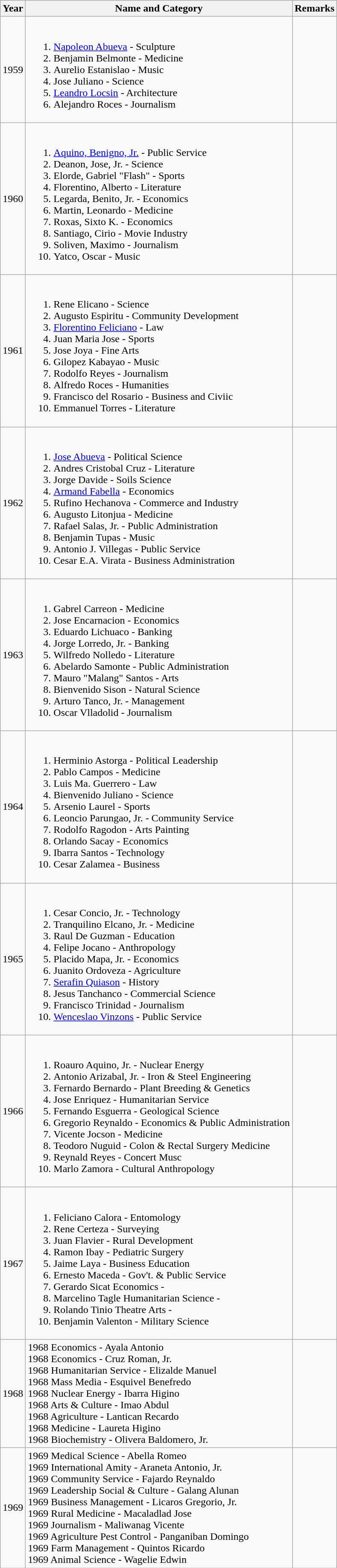<table class="wikitable">
<tr>
<th>Year</th>
<th>Name and Category</th>
<th>Remarks</th>
</tr>
<tr>
<td>1959</td>
<td><br><ol><li><a href='#'>Napoleon Abueva</a>  - Sculpture</li><li>Benjamin Belmonte - Medicine</li><li>Aurelio Estanislao - Music</li><li>Jose Juliano - Science</li><li><a href='#'>Leandro Locsin</a> - Architecture</li><li>Alejandro Roces - Journalism</li></ol></td>
<td></td>
</tr>
<tr>
<td>1960</td>
<td><br><ol><li><a href='#'>Aquino, Benigno, Jr.</a> - Public Service</li><li>Deanon, Jose, Jr. - Science</li><li>Elorde, Gabriel "Flash" - Sports</li><li>Florentino, Alberto - Literature</li><li>Legarda, Benito, Jr. - Economics</li><li>Martin, Leonardo - Medicine</li><li>Roxas, Sixto K. - Economics</li><li>Santiago, Cirio - Movie Industry</li><li>Soliven, Maximo - Journalism</li><li>Yatco, Oscar - Music</li></ol></td>
<td></td>
</tr>
<tr>
<td>1961</td>
<td><br><ol><li>Rene Elicano - Science</li><li>Augusto Espiritu - Community Development</li><li><a href='#'>Florentino Feliciano</a> - Law</li><li>Juan Maria Jose - Sports</li><li>Jose Joya - Fine Arts</li><li>Gilopez Kabayao - Music</li><li>Rodolfo Reyes - Journalism</li><li>Alfredo Roces - Humanities</li><li>Francisco del Rosario - Business and Civiic</li><li>Emmanuel Torres - Literature</li></ol></td>
<td></td>
</tr>
<tr>
<td>1962</td>
<td><br><ol><li><a href='#'>Jose Abueva</a> - Political Science</li><li>Andres Cristobal Cruz - Literature</li><li>Jorge Davide - Soils Science</li><li><a href='#'>Armand Fabella</a> - Economics</li><li>Rufino Hechanova - Commerce and Industry</li><li>Augusto Litonjua - Medicine</li><li>Rafael Salas, Jr. - Public Administration</li><li>Benjamin Tupas - Music</li><li>Antonio J. Villegas - Public Service</li><li>Cesar E.A. Virata - Business Administration</li></ol></td>
<td></td>
</tr>
<tr>
<td>1963</td>
<td><br><ol><li>Gabrel Carreon - Medicine</li><li>Jose Encarnacion - Economics</li><li>Eduardo Lichuaco - Banking</li><li>Jorge Lorredo, Jr. - Banking</li><li>Wilfredo Nolledo - Literature</li><li>Abelardo Samonte - Public Administration</li><li>Mauro "Malang" Santos - Arts</li><li>Bienvenido Sison - Natural Science</li><li>Arturo Tanco, Jr. - Management</li><li>Oscar Vlladolid - Journalism</li></ol></td>
<td></td>
</tr>
<tr>
<td>1964</td>
<td><br><ol><li>Herminio Astorga - Political Leadership</li><li>Pablo Campos - Medicine</li><li>Luis Ma. Guerrero - Law</li><li>Bienvenido Juliano - Science</li><li>Arsenio Laurel - Sports</li><li>Leoncio Parungao, Jr. - Community Service</li><li>Rodolfo Ragodon - Arts Painting</li><li>Orlando Sacay - Economics</li><li>Ibarra Santos - Technology</li><li>Cesar Zalamea - Business</li></ol></td>
<td></td>
</tr>
<tr>
<td>1965</td>
<td><br><ol><li>Cesar Concio, Jr. - Technology</li><li>Tranquilino Elcano, Jr. - Medicine</li><li>Raul De Guzman - Education</li><li>Felipe Jocano - Anthropology</li><li>Placido Mapa, Jr. - Economics</li><li>Juanito Ordoveza - Agriculture</li><li><a href='#'>Serafin Quiason</a> - History</li><li>Jesus Tanchanco - Commercial Science</li><li>Francisco Trinidad - Journalism</li><li><a href='#'>Wenceslao Vinzons</a> - Public Service</li></ol></td>
<td></td>
</tr>
<tr>
<td>1966</td>
<td><br><ol><li>Roauro Aquino, Jr. - Nuclear Energy</li><li>Antonio Arizabal, Jr. - Iron & Steel Engineering</li><li>Fernardo Bernardo - Plant Breeding & Genetics</li><li>Jose Enriquez - Humanitarian Service</li><li>Fernando Esguerra - Geological Science</li><li>Gregorio Reynaldo - Economics & Public Administration</li><li>Vicente Jocson - Medicine</li><li>Teodoro Nuguid - Colon & Rectal Surgery Medicine</li><li>Reynald Reyes - Concert Musc</li><li>Marlo Zamora - Cultural Anthropology</li></ol></td>
<td></td>
</tr>
<tr>
<td>1967</td>
<td><br><ol><li>Feliciano Calora - Entomology</li><li>Rene Certeza - Surveying</li><li>Juan Flavier - Rural Development</li><li>Ramon Ibay - Pediatric Surgery</li><li>Jaime Laya - Business Education</li><li>Ernesto Maceda - Gov't. & Public Service</li><li>Gerardo Sicat   Economics -</li><li>Marcelino Tagle  Humanitarian Science -</li><li>Rolando Tinio  Theatre Arts -</li><li>Benjamin Valenton - Military Science</li></ol></td>
<td></td>
</tr>
<tr>
<td>1968</td>
<td>1968 Economics - Ayala Antonio<br>1968 Economics - Cruz Roman, Jr.<br>1968 Humanitarian Service - Elizalde Manuel<br>1968 Mass Media - Esquivel Benefredo<br>1968 Nuclear Energy - Ibarra Higino<br>1968 Arts & Culture - Imao Abdul<br>1968 Agriculture - Lantican Recardo<br>1968 Medicine - Laureta Higino<br>1968 Biochemistry - Olivera Baldomero, Jr.</td>
<td></td>
</tr>
<tr>
<td>1969</td>
<td>1969 Medical Science - Abella Romeo<br>1969 International Amity - Araneta Antonio, Jr.<br>1969 Community Service - Fajardo Reynaldo<br>1969 Leadership Social & Culture - Galang Alunan<br>1969 Business Management - Licaros Gregorio, Jr.<br>1969 Rural Medicine - Macaladlad Jose<br>1969 Journalism - Maliwanag Vicente<br>1969 Agriculture Pest Control - Panganiban Domingo<br>1969 Farm Management - Quintos Ricardo<br>1969 Animal Science - Wagelie Edwin</td>
<td></td>
</tr>
</table>
